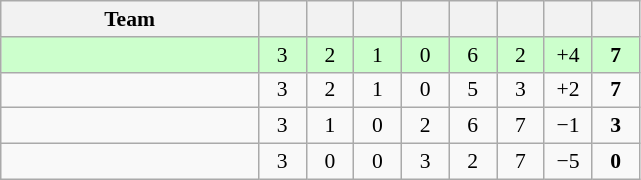<table class="wikitable" style="text-align: center; font-size: 90%;">
<tr>
<th width=165>Team</th>
<th width=25></th>
<th width=25></th>
<th width=25></th>
<th width=25></th>
<th width=25></th>
<th width=25></th>
<th width=25></th>
<th width=25></th>
</tr>
<tr style="background:#cfc;">
<td align="left"></td>
<td>3</td>
<td>2</td>
<td>1</td>
<td>0</td>
<td>6</td>
<td>2</td>
<td>+4</td>
<td><strong>7</strong></td>
</tr>
<tr>
<td align="left"></td>
<td>3</td>
<td>2</td>
<td>1</td>
<td>0</td>
<td>5</td>
<td>3</td>
<td>+2</td>
<td><strong>7</strong></td>
</tr>
<tr>
<td align="left"><em></em></td>
<td>3</td>
<td>1</td>
<td>0</td>
<td>2</td>
<td>6</td>
<td>7</td>
<td>−1</td>
<td><strong>3</strong></td>
</tr>
<tr>
<td align="left"></td>
<td>3</td>
<td>0</td>
<td>0</td>
<td>3</td>
<td>2</td>
<td>7</td>
<td>−5</td>
<td><strong>0</strong></td>
</tr>
</table>
